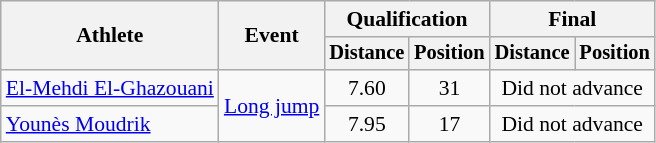<table class=wikitable style="font-size:90%">
<tr>
<th rowspan="2">Athlete</th>
<th rowspan="2">Event</th>
<th colspan="2">Qualification</th>
<th colspan="2">Final</th>
</tr>
<tr style="font-size:95%">
<th>Distance</th>
<th>Position</th>
<th>Distance</th>
<th>Position</th>
</tr>
<tr align=center>
<td align=left><a href='#'>El-Mehdi El-Ghazouani</a></td>
<td align=left rowspan=2><a href='#'>Long jump</a></td>
<td>7.60</td>
<td>31</td>
<td colspan=2>Did not advance</td>
</tr>
<tr align=center>
<td align=left><a href='#'>Younès Moudrik</a></td>
<td>7.95</td>
<td>17</td>
<td colspan=2>Did not advance</td>
</tr>
</table>
